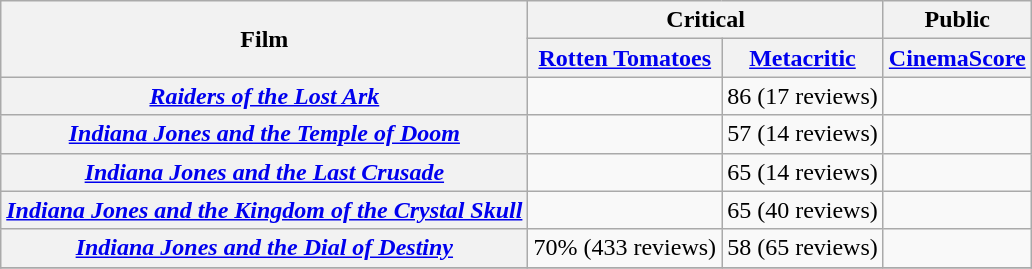<table class="wikitable plainrowheaders sortable" style="text-align: center;">
<tr>
<th scope="col" rowspan="2">Film</th>
<th scope="col" colspan="2">Critical</th>
<th colspan="2" scope="col">Public</th>
</tr>
<tr>
<th scope="col"><a href='#'>Rotten Tomatoes</a></th>
<th scope="col"><a href='#'>Metacritic</a></th>
<th scope="col"><a href='#'>CinemaScore</a></th>
</tr>
<tr>
<th scope="row"><em><a href='#'>Raiders of the Lost Ark</a></em></th>
<td></td>
<td>86 (17 reviews)</td>
<td></td>
</tr>
<tr>
<th scope="row"><em><a href='#'>Indiana Jones and the Temple of Doom</a></em></th>
<td></td>
<td>57 (14 reviews)</td>
<td></td>
</tr>
<tr>
<th scope="row"><em><a href='#'>Indiana Jones and the Last Crusade</a></em></th>
<td></td>
<td>65 (14 reviews)</td>
<td></td>
</tr>
<tr>
<th scope="row"><em><a href='#'>Indiana Jones and the Kingdom of the Crystal Skull</a></em></th>
<td></td>
<td>65 (40 reviews)</td>
<td></td>
</tr>
<tr>
<th scope="row"><em><a href='#'>Indiana Jones and the Dial of Destiny</a></em></th>
<td>70% (433 reviews)</td>
<td>58 (65 reviews)</td>
<td></td>
</tr>
<tr>
</tr>
</table>
